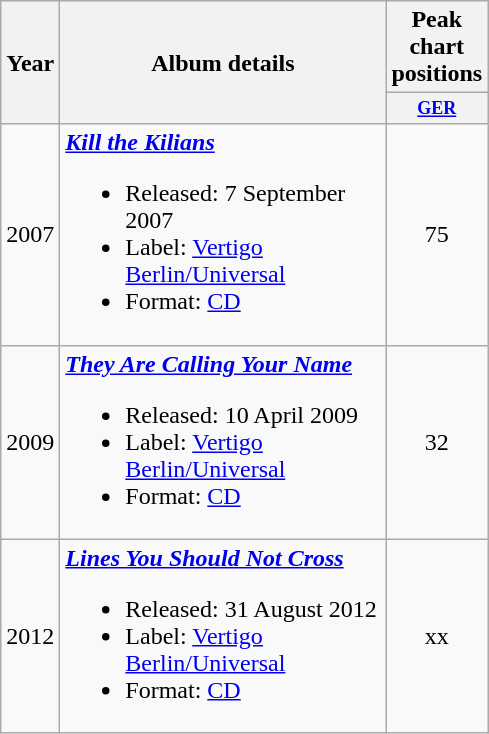<table class="wikitable" style="text-align:center;">
<tr>
<th rowspan="2">Year</th>
<th width="210" rowspan="2">Album details</th>
<th colspan="10">Peak chart positions</th>
</tr>
<tr>
<th style="width:3em;font-size:75%"><a href='#'>GER</a><br></th>
</tr>
<tr>
<td>2007</td>
<td align="left"><strong><em><a href='#'>Kill the Kilians</a></em></strong><br><ul><li>Released: 7 September 2007</li><li>Label: <a href='#'>Vertigo Berlin/Universal</a></li><li>Format: <a href='#'>CD</a></li></ul></td>
<td>75</td>
</tr>
<tr>
<td>2009</td>
<td align="left"><strong><em><a href='#'>They Are Calling Your Name</a></em></strong><br><ul><li>Released: 10 April 2009</li><li>Label: <a href='#'>Vertigo Berlin/Universal</a></li><li>Format: <a href='#'>CD</a></li></ul></td>
<td>32</td>
</tr>
<tr>
<td>2012</td>
<td align="left"><strong><em><a href='#'>Lines You Should Not Cross</a></em></strong><br><ul><li>Released: 31 August 2012</li><li>Label: <a href='#'>Vertigo Berlin/Universal</a></li><li>Format: <a href='#'>CD</a></li></ul></td>
<td>xx</td>
</tr>
</table>
